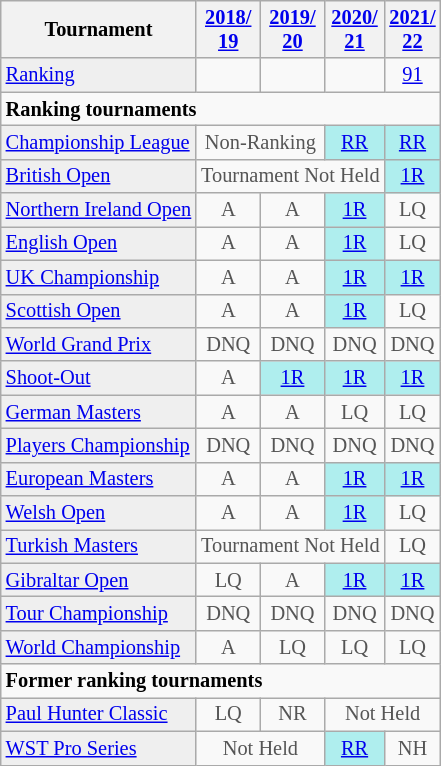<table class="wikitable" style="font-size:85%;">
<tr>
<th>Tournament</th>
<th><a href='#'>2018/<br>19</a></th>
<th><a href='#'>2019/<br>20</a></th>
<th><a href='#'>2020/<br>21</a></th>
<th><a href='#'>2021/<br>22</a></th>
</tr>
<tr>
<td style="background:#EFEFEF;"><a href='#'>Ranking</a></td>
<td align="center"></td>
<td align="center"></td>
<td align="center"></td>
<td align="center"><a href='#'>91</a></td>
</tr>
<tr>
<td colspan="10"><strong>Ranking tournaments</strong></td>
</tr>
<tr>
<td style="background:#EFEFEF;"><a href='#'>Championship League</a></td>
<td align="center" colspan="2" style="color:#555555;">Non-Ranking</td>
<td align="center" style="background:#afeeee;"><a href='#'>RR</a></td>
<td align="center" style="background:#afeeee;"><a href='#'>RR</a></td>
</tr>
<tr>
<td style="background:#EFEFEF;"><a href='#'>British Open</a></td>
<td align="center" colspan="3" style="color:#555555;">Tournament Not Held</td>
<td align="center" style="background:#afeeee;"><a href='#'>1R</a></td>
</tr>
<tr>
<td style="background:#EFEFEF;"><a href='#'>Northern Ireland Open</a></td>
<td align="center" style="color:#555555;">A</td>
<td align="center" style="color:#555555;">A</td>
<td align="center" style="background:#afeeee;"><a href='#'>1R</a></td>
<td align="center" style="color:#555555;">LQ</td>
</tr>
<tr>
<td style="background:#EFEFEF;"><a href='#'>English Open</a></td>
<td align="center" style="color:#555555;">A</td>
<td align="center" style="color:#555555;">A</td>
<td align="center" style="background:#afeeee;"><a href='#'>1R</a></td>
<td align="center" style="color:#555555;">LQ</td>
</tr>
<tr>
<td style="background:#EFEFEF;"><a href='#'>UK Championship</a></td>
<td align="center" style="color:#555555;">A</td>
<td align="center" style="color:#555555;">A</td>
<td align="center" style="background:#afeeee;"><a href='#'>1R</a></td>
<td align="center" style="background:#afeeee;"><a href='#'>1R</a></td>
</tr>
<tr>
<td style="background:#EFEFEF;"><a href='#'>Scottish Open</a></td>
<td align="center" style="color:#555555;">A</td>
<td align="center" style="color:#555555;">A</td>
<td align="center" style="background:#afeeee;"><a href='#'>1R</a></td>
<td align="center" style="color:#555555;">LQ</td>
</tr>
<tr>
<td style="background:#EFEFEF;"><a href='#'>World Grand Prix</a></td>
<td align="center" style="color:#555555;">DNQ</td>
<td align="center" style="color:#555555;">DNQ</td>
<td align="center" style="color:#555555;">DNQ</td>
<td align="center" style="color:#555555;">DNQ</td>
</tr>
<tr>
<td style="background:#EFEFEF;"><a href='#'>Shoot-Out</a></td>
<td align="center" style="color:#555555;">A</td>
<td align="center" style="background:#afeeee;"><a href='#'>1R</a></td>
<td align="center" style="background:#afeeee;"><a href='#'>1R</a></td>
<td align="center" style="background:#afeeee;"><a href='#'>1R</a></td>
</tr>
<tr>
<td style="background:#EFEFEF;"><a href='#'>German Masters</a></td>
<td align="center" style="color:#555555;">A</td>
<td align="center" style="color:#555555;">A</td>
<td align="center" style="color:#555555;">LQ</td>
<td align="center" style="color:#555555;">LQ</td>
</tr>
<tr>
<td style="background:#EFEFEF;"><a href='#'>Players Championship</a></td>
<td align="center" style="color:#555555;">DNQ</td>
<td align="center" style="color:#555555;">DNQ</td>
<td align="center" style="color:#555555;">DNQ</td>
<td align="center" style="color:#555555;">DNQ</td>
</tr>
<tr>
<td style="background:#EFEFEF;"><a href='#'>European Masters</a></td>
<td align="center" style="color:#555555;">A</td>
<td align="center" style="color:#555555;">A</td>
<td align="center" style="background:#afeeee;"><a href='#'>1R</a></td>
<td align="center" style="background:#afeeee;"><a href='#'>1R</a></td>
</tr>
<tr>
<td style="background:#EFEFEF;"><a href='#'>Welsh Open</a></td>
<td align="center" style="color:#555555;">A</td>
<td align="center" style="color:#555555;">A</td>
<td align="center" style="background:#afeeee;"><a href='#'>1R</a></td>
<td align="center" style="color:#555555;">LQ</td>
</tr>
<tr>
<td style="background:#EFEFEF;"><a href='#'>Turkish Masters</a></td>
<td align="center" colspan="3" style="color:#555555;">Tournament Not Held</td>
<td align="center" style="color:#555555;">LQ</td>
</tr>
<tr>
<td style="background:#EFEFEF;"><a href='#'>Gibraltar Open</a></td>
<td align="center" style="color:#555555;">LQ</td>
<td align="center" style="color:#555555;">A</td>
<td align="center" style="background:#afeeee;"><a href='#'>1R</a></td>
<td align="center" style="background:#afeeee;"><a href='#'>1R</a></td>
</tr>
<tr>
<td style="background:#EFEFEF;"><a href='#'>Tour Championship</a></td>
<td align="center" style="color:#555555;">DNQ</td>
<td align="center" style="color:#555555;">DNQ</td>
<td align="center" style="color:#555555;">DNQ</td>
<td align="center" style="color:#555555;">DNQ</td>
</tr>
<tr>
<td style="background:#EFEFEF;"><a href='#'>World Championship</a></td>
<td align="center" style="color:#555555;">A</td>
<td align="center" style="color:#555555;">LQ</td>
<td align="center" style="color:#555555;">LQ</td>
<td align="center" style="color:#555555;">LQ</td>
</tr>
<tr>
<td colspan="10"><strong>Former ranking tournaments</strong></td>
</tr>
<tr>
<td style="background:#EFEFEF;"><a href='#'>Paul Hunter Classic</a></td>
<td align="center" style="color:#555555;">LQ</td>
<td align="center" style="color:#555555;">NR</td>
<td align="center" colspan="2" style="color:#555555;">Not Held</td>
</tr>
<tr>
<td style="background:#EFEFEF;"><a href='#'>WST Pro Series</a></td>
<td align="center" colspan="2" style="color:#555555;">Not Held</td>
<td align="center" style="background:#afeeee;"><a href='#'>RR</a></td>
<td align="center" style="color:#555555;">NH</td>
</tr>
</table>
